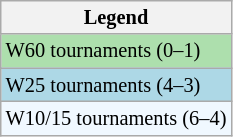<table class="wikitable" style="font-size:85%">
<tr>
<th>Legend</th>
</tr>
<tr style="background:#addfad;">
<td>W60 tournaments (0–1)</td>
</tr>
<tr style="background:lightblue;">
<td>W25 tournaments (4–3)</td>
</tr>
<tr style="background:#f0f8ff;">
<td>W10/15 tournaments (6–4)</td>
</tr>
</table>
